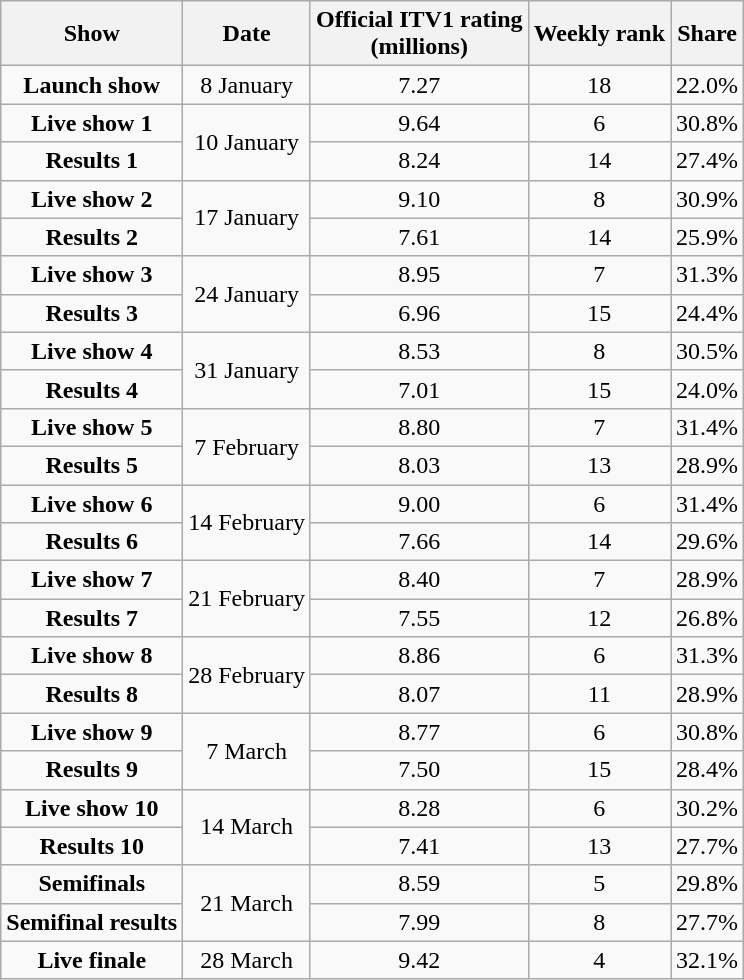<table class="wikitable sortable" style="text-align:center">
<tr>
<th>Show</th>
<th>Date</th>
<th>Official ITV1 rating<br>(millions)</th>
<th>Weekly rank</th>
<th>Share</th>
</tr>
<tr>
<td><strong>Launch show</strong></td>
<td>8 January</td>
<td>7.27</td>
<td>18</td>
<td>22.0%</td>
</tr>
<tr>
<td><strong>Live show 1</strong></td>
<td rowspan="2">10 January</td>
<td>9.64</td>
<td>6</td>
<td>30.8%</td>
</tr>
<tr>
<td><strong>Results 1</strong></td>
<td>8.24</td>
<td>14</td>
<td>27.4%</td>
</tr>
<tr>
<td><strong>Live show 2</strong></td>
<td rowspan="2">17 January</td>
<td>9.10</td>
<td>8</td>
<td>30.9%</td>
</tr>
<tr>
<td><strong>Results 2</strong></td>
<td>7.61</td>
<td>14</td>
<td>25.9%</td>
</tr>
<tr>
<td><strong>Live show 3</strong></td>
<td rowspan="2">24 January</td>
<td>8.95</td>
<td>7</td>
<td>31.3%</td>
</tr>
<tr>
<td><strong>Results 3</strong></td>
<td>6.96</td>
<td>15</td>
<td>24.4%</td>
</tr>
<tr>
<td><strong>Live show 4</strong></td>
<td rowspan="2">31 January</td>
<td>8.53</td>
<td>8</td>
<td>30.5%</td>
</tr>
<tr>
<td><strong>Results 4</strong></td>
<td>7.01</td>
<td>15</td>
<td>24.0%</td>
</tr>
<tr>
<td><strong>Live show 5</strong></td>
<td rowspan="2">7 February</td>
<td>8.80</td>
<td>7</td>
<td>31.4%</td>
</tr>
<tr>
<td><strong>Results 5</strong></td>
<td>8.03</td>
<td>13</td>
<td>28.9%</td>
</tr>
<tr S>
<td><strong>Live show 6</strong></td>
<td rowspan="2">14 February</td>
<td>9.00</td>
<td>6</td>
<td>31.4%</td>
</tr>
<tr>
<td><strong>Results 6</strong></td>
<td>7.66</td>
<td>14</td>
<td>29.6%</td>
</tr>
<tr>
<td><strong>Live show 7</strong></td>
<td rowspan="2">21 February</td>
<td>8.40</td>
<td>7</td>
<td>28.9%</td>
</tr>
<tr>
<td><strong>Results 7</strong></td>
<td>7.55</td>
<td>12</td>
<td>26.8%</td>
</tr>
<tr>
<td><strong>Live show 8</strong></td>
<td rowspan="2">28 February</td>
<td>8.86</td>
<td>6</td>
<td>31.3%</td>
</tr>
<tr>
<td><strong>Results 8</strong></td>
<td>8.07</td>
<td>11</td>
<td>28.9%</td>
</tr>
<tr>
<td><strong>Live show 9</strong></td>
<td rowspan="2">7 March</td>
<td>8.77</td>
<td>6</td>
<td>30.8%</td>
</tr>
<tr>
<td><strong>Results 9</strong></td>
<td>7.50</td>
<td>15</td>
<td>28.4%</td>
</tr>
<tr>
<td><strong>Live show 10</strong></td>
<td rowspan="2">14 March</td>
<td>8.28</td>
<td>6</td>
<td>30.2%</td>
</tr>
<tr>
<td><strong>Results 10</strong></td>
<td>7.41</td>
<td>13</td>
<td>27.7%</td>
</tr>
<tr>
<td><strong>Semifinals</strong></td>
<td rowspan="2">21 March</td>
<td>8.59</td>
<td>5</td>
<td>29.8%</td>
</tr>
<tr>
<td><strong>Semifinal results</strong></td>
<td>7.99</td>
<td>8</td>
<td>27.7%</td>
</tr>
<tr>
<td><strong>Live finale</strong></td>
<td>28 March</td>
<td>9.42</td>
<td>4</td>
<td>32.1%</td>
</tr>
</table>
